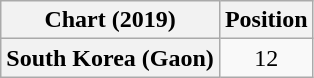<table class="wikitable plainrowheaders" style="text-align:center">
<tr>
<th scope="col">Chart (2019)</th>
<th scope="col">Position</th>
</tr>
<tr>
<th scope="row">South Korea (Gaon)</th>
<td>12</td>
</tr>
</table>
